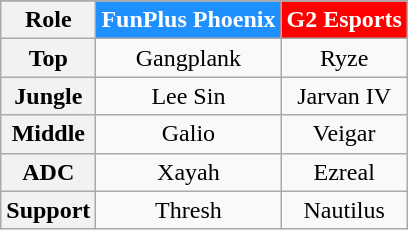<table class="wikitable plainrowheaders" style="text-align:center;margin:0">
<tr>
</tr>
<tr>
<th>Role</th>
<th style="background:DodgerBlue; color:white;">FunPlus Phoenix</th>
<th style="background:Red; color:white;">G2 Esports</th>
</tr>
<tr>
<th scope=row style="text-align:center">Top</th>
<td>Gangplank</td>
<td>Ryze</td>
</tr>
<tr>
<th scope=row style="text-align:center">Jungle</th>
<td>Lee Sin</td>
<td>Jarvan IV</td>
</tr>
<tr>
<th scope=row style="text-align:center">Middle</th>
<td>Galio</td>
<td>Veigar</td>
</tr>
<tr>
<th scope=row style="text-align:center">ADC</th>
<td>Xayah</td>
<td>Ezreal</td>
</tr>
<tr>
<th scope=row style="text-align:center">Support</th>
<td>Thresh</td>
<td>Nautilus</td>
</tr>
</table>
